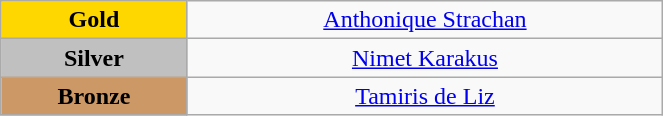<table class="wikitable" style=" text-align:center; " width="35%">
<tr>
<td style="background:gold"><strong>Gold</strong></td>
<td><a href='#'>Anthonique Strachan</a><br><small></small></td>
</tr>
<tr>
<td style="background:silver"><strong>Silver</strong></td>
<td><a href='#'>Nimet Karakus</a><br><small></small></td>
</tr>
<tr>
<td style="background:#cc9966"><strong>Bronze</strong></td>
<td><a href='#'>Tamiris de Liz</a><br><small></small></td>
</tr>
</table>
